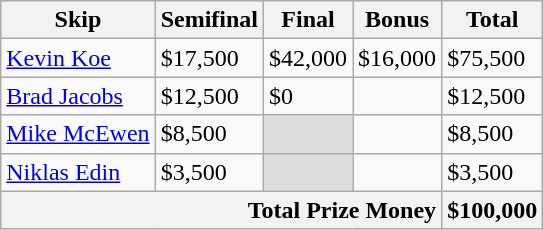<table class="wikitable sortable">
<tr>
<th>Skip</th>
<th>Semifinal</th>
<th>Final</th>
<th>Bonus</th>
<th>Total</th>
</tr>
<tr>
<td><a href='#'>Kevin Koe</a></td>
<td>$17,500</td>
<td>$42,000</td>
<td>$16,000</td>
<td>$75,500</td>
</tr>
<tr>
<td><a href='#'>Brad Jacobs</a></td>
<td>$12,500</td>
<td>$0</td>
<td></td>
<td>$12,500</td>
</tr>
<tr>
<td><a href='#'>Mike McEwen</a></td>
<td>$8,500</td>
<td bgcolor=#DCDCDC></td>
<td></td>
<td>$8,500</td>
</tr>
<tr>
<td><a href='#'>Niklas Edin</a></td>
<td>$3,500</td>
<td bgcolor=#DCDCDC></td>
<td></td>
<td>$3,500</td>
</tr>
<tr class=sortbottom>
<th colspan=4 style="text-align:right;">Total Prize Money</th>
<th>$100,000</th>
</tr>
</table>
